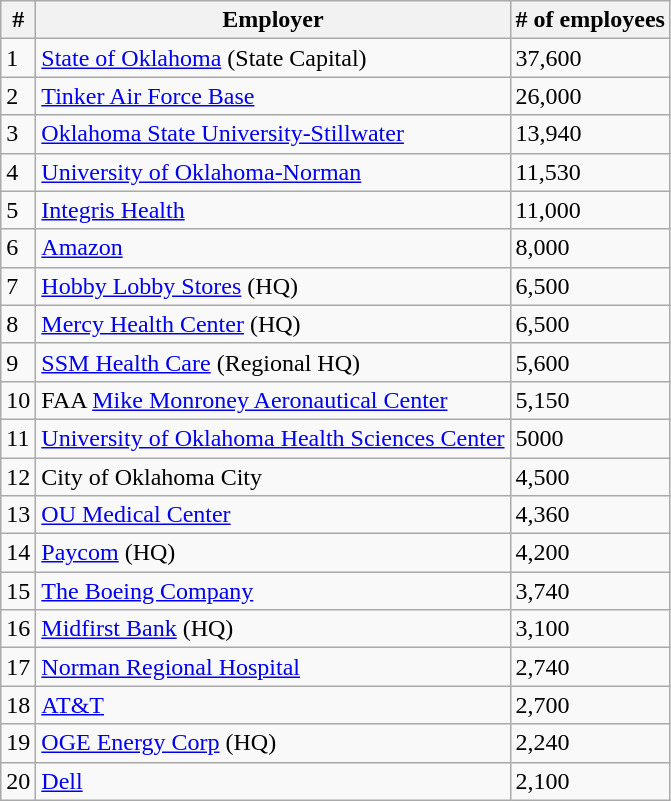<table class="wikitable">
<tr>
<th>#</th>
<th>Employer</th>
<th># of employees</th>
</tr>
<tr>
<td>1</td>
<td><a href='#'>State of Oklahoma</a> (State Capital)</td>
<td>37,600</td>
</tr>
<tr>
<td>2</td>
<td><a href='#'>Tinker Air Force Base</a></td>
<td>26,000</td>
</tr>
<tr>
<td>3</td>
<td><a href='#'>Oklahoma State University-Stillwater</a></td>
<td>13,940</td>
</tr>
<tr>
<td>4</td>
<td><a href='#'>University of Oklahoma-Norman</a></td>
<td>11,530</td>
</tr>
<tr>
<td>5</td>
<td><a href='#'>Integris Health</a></td>
<td>11,000</td>
</tr>
<tr>
<td>6</td>
<td><a href='#'>Amazon</a></td>
<td>8,000</td>
</tr>
<tr>
<td>7</td>
<td><a href='#'>Hobby Lobby Stores</a> (HQ)</td>
<td>6,500</td>
</tr>
<tr>
<td>8</td>
<td><a href='#'>Mercy Health Center</a> (HQ)</td>
<td>6,500</td>
</tr>
<tr>
<td>9</td>
<td><a href='#'>SSM Health Care</a> (Regional HQ)</td>
<td>5,600</td>
</tr>
<tr>
<td>10</td>
<td>FAA <a href='#'>Mike Monroney Aeronautical Center</a></td>
<td>5,150</td>
</tr>
<tr>
<td>11</td>
<td><a href='#'>University of Oklahoma Health Sciences Center</a></td>
<td>5000</td>
</tr>
<tr>
<td>12</td>
<td>City of Oklahoma City</td>
<td>4,500</td>
</tr>
<tr>
<td>13</td>
<td><a href='#'>OU Medical Center</a></td>
<td>4,360</td>
</tr>
<tr>
<td>14</td>
<td><a href='#'>Paycom</a> (HQ)</td>
<td>4,200</td>
</tr>
<tr>
<td>15</td>
<td><a href='#'>The Boeing Company</a></td>
<td>3,740</td>
</tr>
<tr>
<td>16</td>
<td><a href='#'>Midfirst Bank</a> (HQ)</td>
<td>3,100</td>
</tr>
<tr>
<td>17</td>
<td><a href='#'>Norman Regional Hospital</a></td>
<td>2,740</td>
</tr>
<tr>
<td>18</td>
<td><a href='#'>AT&T</a></td>
<td>2,700</td>
</tr>
<tr>
<td>19</td>
<td><a href='#'>OGE Energy Corp</a> (HQ)</td>
<td>2,240</td>
</tr>
<tr>
<td>20</td>
<td><a href='#'>Dell</a></td>
<td>2,100</td>
</tr>
</table>
